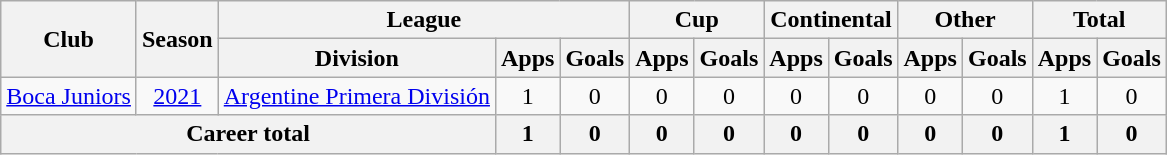<table class="wikitable" style="text-align: center">
<tr>
<th rowspan="2">Club</th>
<th rowspan="2">Season</th>
<th colspan="3">League</th>
<th colspan="2">Cup</th>
<th colspan="2">Continental</th>
<th colspan="2">Other</th>
<th colspan="2">Total</th>
</tr>
<tr>
<th>Division</th>
<th>Apps</th>
<th>Goals</th>
<th>Apps</th>
<th>Goals</th>
<th>Apps</th>
<th>Goals</th>
<th>Apps</th>
<th>Goals</th>
<th>Apps</th>
<th>Goals</th>
</tr>
<tr>
<td><a href='#'>Boca Juniors</a></td>
<td><a href='#'>2021</a></td>
<td><a href='#'>Argentine Primera División</a></td>
<td>1</td>
<td>0</td>
<td>0</td>
<td>0</td>
<td>0</td>
<td>0</td>
<td>0</td>
<td>0</td>
<td>1</td>
<td>0</td>
</tr>
<tr>
<th colspan=3>Career total</th>
<th>1</th>
<th>0</th>
<th>0</th>
<th>0</th>
<th>0</th>
<th>0</th>
<th>0</th>
<th>0</th>
<th>1</th>
<th>0</th>
</tr>
</table>
